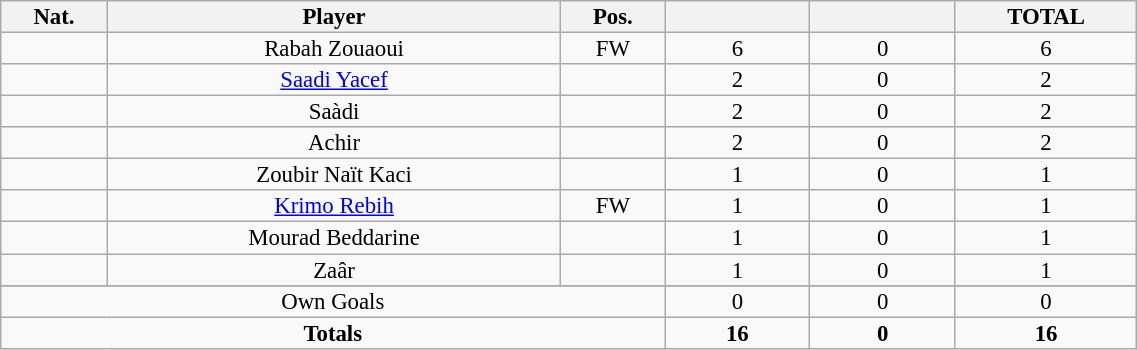<table class="wikitable sortable alternance"  style="font-size:95%; text-align:center; line-height:14px; width:60%;">
<tr>
<th width=10>Nat.</th>
<th width=140>Player</th>
<th width=10>Pos.</th>
<th width=40></th>
<th width=40></th>
<th width=10>TOTAL</th>
</tr>
<tr>
<td></td>
<td>Rabah Zouaoui</td>
<td>FW</td>
<td>6</td>
<td>0</td>
<td>6</td>
</tr>
<tr>
<td></td>
<td><a href='#'>Saadi Yacef</a></td>
<td></td>
<td>2</td>
<td>0</td>
<td>2</td>
</tr>
<tr>
<td></td>
<td>Saàdi</td>
<td></td>
<td>2</td>
<td>0</td>
<td>2</td>
</tr>
<tr>
<td></td>
<td>Achir</td>
<td></td>
<td>2</td>
<td>0</td>
<td>2</td>
</tr>
<tr>
<td></td>
<td>Zoubir Naït Kaci</td>
<td></td>
<td>1</td>
<td>0</td>
<td>1</td>
</tr>
<tr>
<td></td>
<td><a href='#'>Krimo Rebih</a></td>
<td>FW</td>
<td>1</td>
<td>0</td>
<td>1</td>
</tr>
<tr>
<td></td>
<td>Mourad Beddarine</td>
<td></td>
<td>1</td>
<td>0</td>
<td>1</td>
</tr>
<tr>
<td></td>
<td>Zaâr</td>
<td></td>
<td>1</td>
<td>0</td>
<td>1</td>
</tr>
<tr>
</tr>
<tr class="sortbottom">
<td colspan="3">Own Goals</td>
<td>0</td>
<td>0</td>
<td>0</td>
</tr>
<tr class="sortbottom">
<td colspan="3"><strong>Totals</strong></td>
<td><strong>16</strong></td>
<td><strong>0</strong></td>
<td><strong>16</strong></td>
</tr>
</table>
